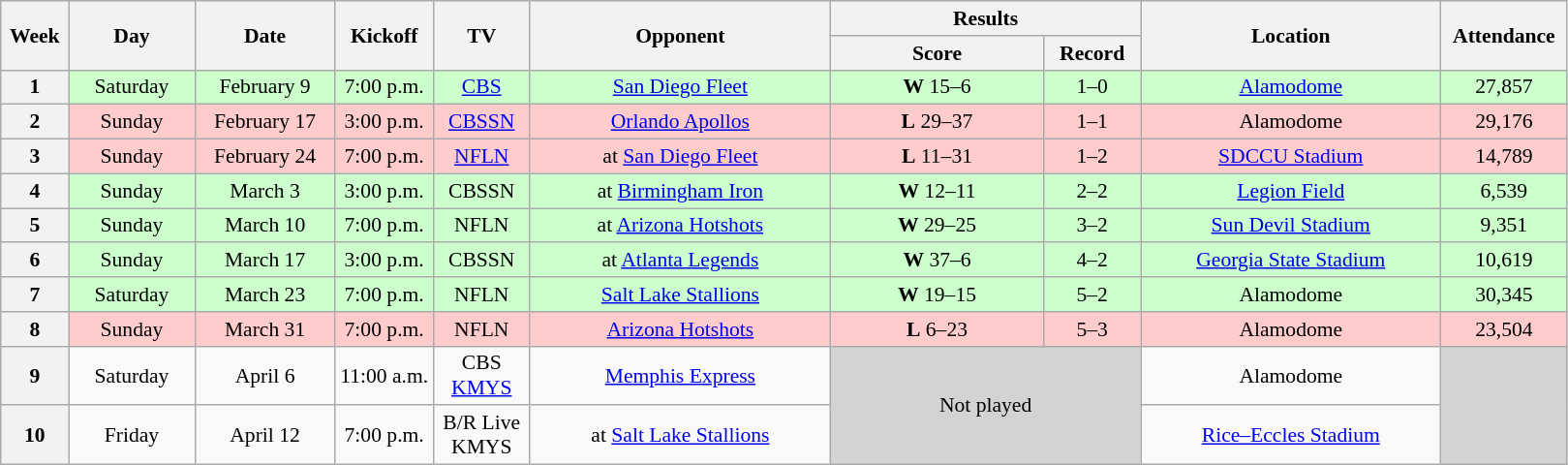<table class="wikitable" style="text-align:center; font-size:90%">
<tr>
<th rowspan="2" width="40">Week</th>
<th rowspan="2" width="80">Day</th>
<th rowspan="2" width="90">Date</th>
<th rowspan="2" width="60">Kickoff</th>
<th rowspan="2" width="60">TV</th>
<th rowspan="2" width="200">Opponent</th>
<th colspan="2" width="200">Results</th>
<th rowspan="2" width="200">Location</th>
<th rowspan="2" width="80">Attendance</th>
</tr>
<tr>
<th width="140">Score</th>
<th width="60">Record</th>
</tr>
<tr bgcolor=#ccffcc>
<th>1</th>
<td>Saturday</td>
<td>February 9</td>
<td>7:00 p.m.</td>
<td><a href='#'>CBS</a></td>
<td><a href='#'>San Diego Fleet</a></td>
<td><strong>W</strong> 15–6</td>
<td>1–0</td>
<td><a href='#'>Alamodome</a></td>
<td>27,857</td>
</tr>
<tr bgcolor=#ffcccc>
<th>2</th>
<td>Sunday</td>
<td>February 17</td>
<td>3:00 p.m.</td>
<td><a href='#'>CBSSN</a></td>
<td><a href='#'>Orlando Apollos</a></td>
<td><strong>L</strong> 29–37</td>
<td>1–1</td>
<td>Alamodome</td>
<td>29,176</td>
</tr>
<tr bgcolor=#ffcccc>
<th>3</th>
<td>Sunday</td>
<td>February 24</td>
<td>7:00 p.m.</td>
<td><a href='#'>NFLN</a></td>
<td>at <a href='#'>San Diego Fleet</a></td>
<td><strong>L</strong> 11–31</td>
<td>1–2</td>
<td><a href='#'>SDCCU Stadium</a></td>
<td>14,789</td>
</tr>
<tr bgcolor=#ccffcc>
<th>4</th>
<td>Sunday</td>
<td>March 3</td>
<td>3:00 p.m.</td>
<td>CBSSN</td>
<td>at <a href='#'>Birmingham Iron</a></td>
<td><strong>W</strong> 12–11</td>
<td>2–2</td>
<td><a href='#'>Legion Field</a></td>
<td>6,539</td>
</tr>
<tr bgcolor=#ccffcc>
<th>5</th>
<td>Sunday</td>
<td>March 10</td>
<td>7:00 p.m.</td>
<td>NFLN</td>
<td>at <a href='#'>Arizona Hotshots</a></td>
<td><strong>W</strong> 29–25</td>
<td>3–2</td>
<td><a href='#'>Sun Devil Stadium</a></td>
<td>9,351</td>
</tr>
<tr bgcolor=#ccffcc>
<th>6</th>
<td>Sunday</td>
<td>March 17</td>
<td>3:00 p.m.</td>
<td>CBSSN</td>
<td>at <a href='#'>Atlanta Legends</a></td>
<td><strong>W</strong> 37–6</td>
<td>4–2</td>
<td><a href='#'>Georgia State Stadium</a></td>
<td>10,619</td>
</tr>
<tr bgcolor=#ccffcc>
<th>7</th>
<td>Saturday</td>
<td>March 23</td>
<td>7:00 p.m.</td>
<td>NFLN</td>
<td><a href='#'>Salt Lake Stallions</a></td>
<td><strong>W</strong> 19–15</td>
<td>5–2</td>
<td>Alamodome</td>
<td>30,345</td>
</tr>
<tr bgcolor=#ffcccc>
<th>8</th>
<td>Sunday</td>
<td>March 31</td>
<td>7:00 p.m.</td>
<td>NFLN</td>
<td><a href='#'>Arizona Hotshots</a></td>
<td><strong>L</strong> 6–23</td>
<td>5–3</td>
<td>Alamodome</td>
<td>23,504</td>
</tr>
<tr bgcolor=>
<th>9</th>
<td>Saturday</td>
<td>April 6</td>
<td>11:00 a.m.</td>
<td>CBS<br><a href='#'>KMYS</a></td>
<td><a href='#'>Memphis Express</a></td>
<td colspan=2 rowspan=2 bgcolor=lightgrey>Not played</td>
<td>Alamodome</td>
<td colspan=1 rowspan=2 bgcolor=lightgrey> </td>
</tr>
<tr bgcolor=>
<th>10</th>
<td>Friday</td>
<td>April 12</td>
<td>7:00 p.m.</td>
<td>B/R Live<br>KMYS</td>
<td>at <a href='#'>Salt Lake Stallions</a></td>
<td><a href='#'>Rice–Eccles Stadium</a></td>
</tr>
</table>
